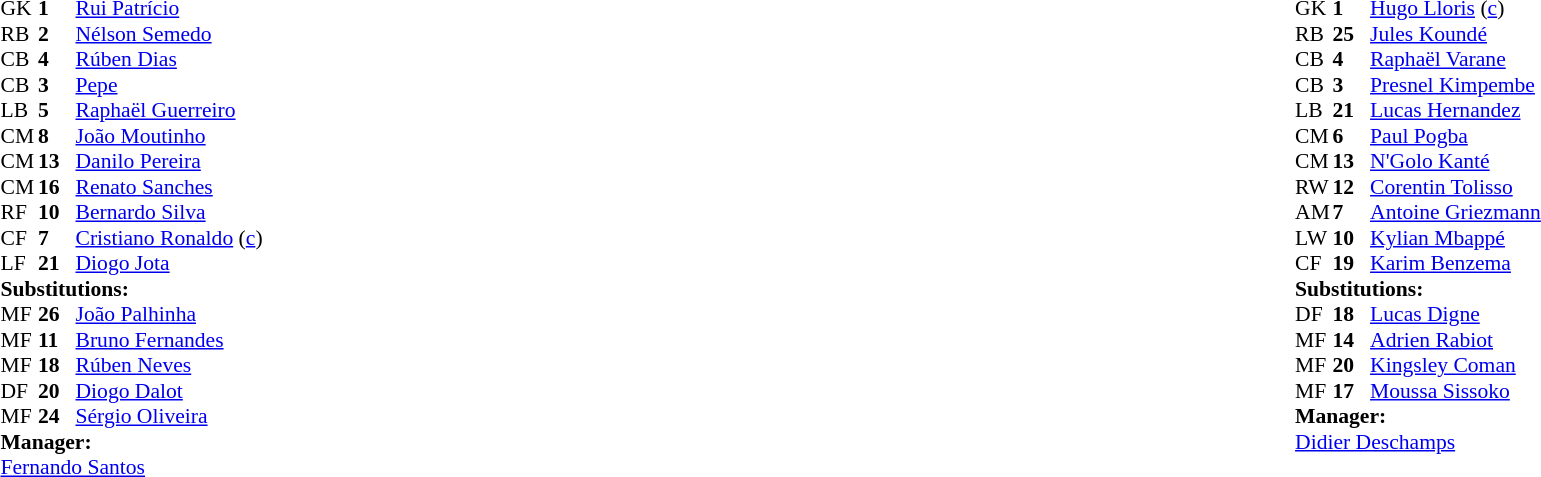<table width="100%">
<tr>
<td valign="top" width="40%"><br><table style="font-size:90%" cellspacing="0" cellpadding="0">
<tr>
<th width=25></th>
<th width=25></th>
</tr>
<tr>
<td>GK</td>
<td><strong>1</strong></td>
<td><a href='#'>Rui Patrício</a></td>
</tr>
<tr>
<td>RB</td>
<td><strong>2</strong></td>
<td><a href='#'>Nélson Semedo</a></td>
<td></td>
<td></td>
</tr>
<tr>
<td>CB</td>
<td><strong>4</strong></td>
<td><a href='#'>Rúben Dias</a></td>
</tr>
<tr>
<td>CB</td>
<td><strong>3</strong></td>
<td><a href='#'>Pepe</a></td>
</tr>
<tr>
<td>LB</td>
<td><strong>5</strong></td>
<td><a href='#'>Raphaël Guerreiro</a></td>
</tr>
<tr>
<td>CM</td>
<td><strong>8</strong></td>
<td><a href='#'>João Moutinho</a></td>
<td></td>
<td></td>
</tr>
<tr>
<td>CM</td>
<td><strong>13</strong></td>
<td><a href='#'>Danilo Pereira</a></td>
<td></td>
<td></td>
</tr>
<tr>
<td>CM</td>
<td><strong>16</strong></td>
<td><a href='#'>Renato Sanches</a></td>
<td></td>
<td></td>
</tr>
<tr>
<td>RF</td>
<td><strong>10</strong></td>
<td><a href='#'>Bernardo Silva</a></td>
<td></td>
<td></td>
</tr>
<tr>
<td>CF</td>
<td><strong>7</strong></td>
<td><a href='#'>Cristiano Ronaldo</a> (<a href='#'>c</a>)</td>
</tr>
<tr>
<td>LF</td>
<td><strong>21</strong></td>
<td><a href='#'>Diogo Jota</a></td>
</tr>
<tr>
<td colspan=3><strong>Substitutions:</strong></td>
</tr>
<tr>
<td>MF</td>
<td><strong>26</strong></td>
<td><a href='#'>João Palhinha</a></td>
<td></td>
<td></td>
</tr>
<tr>
<td>MF</td>
<td><strong>11</strong></td>
<td><a href='#'>Bruno Fernandes</a></td>
<td></td>
<td></td>
</tr>
<tr>
<td>MF</td>
<td><strong>18</strong></td>
<td><a href='#'>Rúben Neves</a></td>
<td></td>
<td></td>
</tr>
<tr>
<td>DF</td>
<td><strong>20</strong></td>
<td><a href='#'>Diogo Dalot</a></td>
<td></td>
<td></td>
</tr>
<tr>
<td>MF</td>
<td><strong>24</strong></td>
<td><a href='#'>Sérgio Oliveira</a></td>
<td></td>
<td></td>
</tr>
<tr>
<td colspan=3><strong>Manager:</strong></td>
</tr>
<tr>
<td colspan=3><a href='#'>Fernando Santos</a></td>
</tr>
</table>
</td>
<td valign="top"></td>
<td valign="top" width="50%"><br><table style="font-size:90%; margin:auto" cellspacing="0" cellpadding="0">
<tr>
<th width=25></th>
<th width=25></th>
</tr>
<tr>
<td>GK</td>
<td><strong>1</strong></td>
<td><a href='#'>Hugo Lloris</a> (<a href='#'>c</a>)</td>
<td></td>
</tr>
<tr>
<td>RB</td>
<td><strong>25</strong></td>
<td><a href='#'>Jules Koundé</a></td>
</tr>
<tr>
<td>CB</td>
<td><strong>4</strong></td>
<td><a href='#'>Raphaël Varane</a></td>
</tr>
<tr>
<td>CB</td>
<td><strong>3</strong></td>
<td><a href='#'>Presnel Kimpembe</a></td>
<td></td>
</tr>
<tr>
<td>LB</td>
<td><strong>21</strong></td>
<td><a href='#'>Lucas Hernandez</a></td>
<td></td>
<td></td>
</tr>
<tr>
<td>CM</td>
<td><strong>6</strong></td>
<td><a href='#'>Paul Pogba</a></td>
</tr>
<tr>
<td>CM</td>
<td><strong>13</strong></td>
<td><a href='#'>N'Golo Kanté</a></td>
</tr>
<tr>
<td>RW</td>
<td><strong>12</strong></td>
<td><a href='#'>Corentin Tolisso</a></td>
<td></td>
<td></td>
</tr>
<tr>
<td>AM</td>
<td><strong>7</strong></td>
<td><a href='#'>Antoine Griezmann</a></td>
<td></td>
<td></td>
</tr>
<tr>
<td>LW</td>
<td><strong>10</strong></td>
<td><a href='#'>Kylian Mbappé</a></td>
</tr>
<tr>
<td>CF</td>
<td><strong>19</strong></td>
<td><a href='#'>Karim Benzema</a></td>
</tr>
<tr>
<td colspan=3><strong>Substitutions:</strong></td>
</tr>
<tr>
<td>DF</td>
<td><strong>18</strong></td>
<td><a href='#'>Lucas Digne</a></td>
<td></td>
<td></td>
<td></td>
</tr>
<tr>
<td>MF</td>
<td><strong>14</strong></td>
<td><a href='#'>Adrien Rabiot</a></td>
<td></td>
<td></td>
<td></td>
</tr>
<tr>
<td>MF</td>
<td><strong>20</strong></td>
<td><a href='#'>Kingsley Coman</a></td>
<td></td>
<td></td>
</tr>
<tr>
<td>MF</td>
<td><strong>17</strong></td>
<td><a href='#'>Moussa Sissoko</a></td>
<td></td>
<td></td>
</tr>
<tr>
<td colspan=3><strong>Manager:</strong></td>
</tr>
<tr>
<td colspan=3><a href='#'>Didier Deschamps</a></td>
</tr>
</table>
</td>
</tr>
</table>
